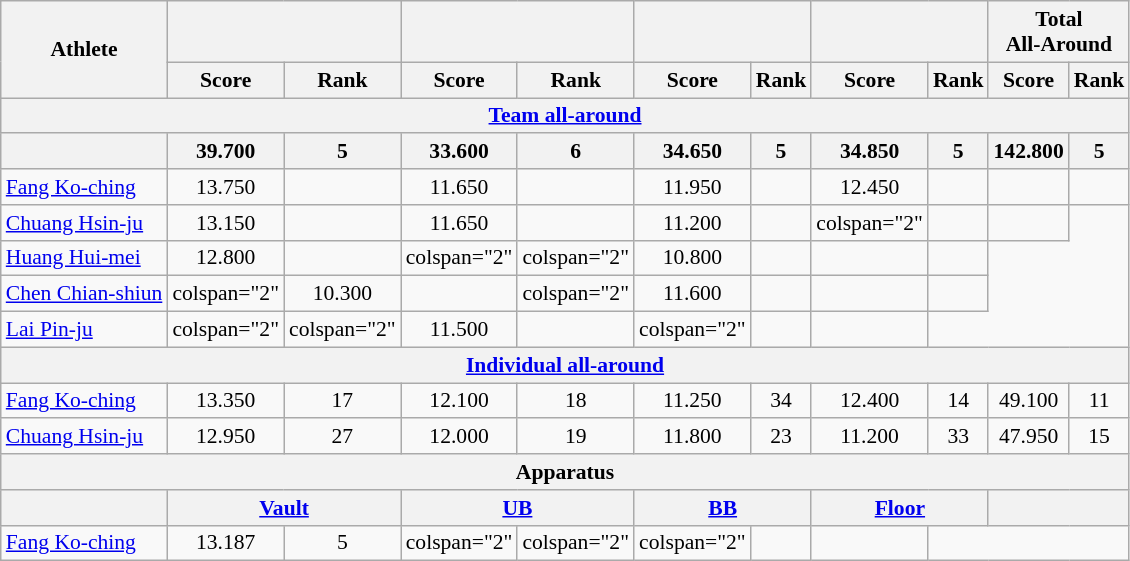<table class="wikitable" style="font-size:90%; text-align:center">
<tr>
<th rowspan="2">Athlete</th>
<th colspan="2"></th>
<th colspan="2"></th>
<th colspan="2"></th>
<th colspan="2"></th>
<th colspan="2">Total<br>All-Around</th>
</tr>
<tr>
<th>Score</th>
<th>Rank</th>
<th>Score</th>
<th>Rank</th>
<th>Score</th>
<th>Rank</th>
<th>Score</th>
<th>Rank</th>
<th>Score</th>
<th>Rank</th>
</tr>
<tr>
<th colspan="11"><a href='#'>Team all-around</a></th>
</tr>
<tr>
<th align="left"></th>
<th>39.700</th>
<th>5</th>
<th>33.600</th>
<th>6</th>
<th>34.650</th>
<th>5</th>
<th>34.850</th>
<th>5</th>
<th>142.800</th>
<th>5</th>
</tr>
<tr>
<td align="left"><a href='#'>Fang Ko-ching</a></td>
<td>13.750</td>
<td></td>
<td>11.650</td>
<td></td>
<td>11.950</td>
<td></td>
<td>12.450</td>
<td></td>
<td></td>
<td></td>
</tr>
<tr>
<td align="left"><a href='#'>Chuang Hsin-ju</a></td>
<td>13.150</td>
<td></td>
<td>11.650</td>
<td></td>
<td>11.200</td>
<td></td>
<td>colspan="2" </td>
<td></td>
<td></td>
</tr>
<tr>
<td align="left"><a href='#'>Huang Hui-mei</a></td>
<td>12.800</td>
<td></td>
<td>colspan="2" </td>
<td>colspan="2" </td>
<td>10.800</td>
<td></td>
<td></td>
<td></td>
</tr>
<tr>
<td align="left"><a href='#'>Chen Chian-shiun</a></td>
<td>colspan="2" </td>
<td>10.300</td>
<td></td>
<td>colspan="2" </td>
<td>11.600</td>
<td></td>
<td></td>
<td></td>
</tr>
<tr>
<td align="left"><a href='#'>Lai Pin-ju</a></td>
<td>colspan="2" </td>
<td>colspan="2" </td>
<td>11.500</td>
<td></td>
<td>colspan="2" </td>
<td></td>
<td></td>
</tr>
<tr>
<th colspan="11"><a href='#'>Individual all-around</a></th>
</tr>
<tr>
<td align="left"><a href='#'>Fang Ko-ching</a></td>
<td>13.350</td>
<td>17</td>
<td>12.100</td>
<td>18</td>
<td>11.250</td>
<td>34</td>
<td>12.400</td>
<td>14</td>
<td>49.100</td>
<td>11</td>
</tr>
<tr>
<td align="left"><a href='#'>Chuang Hsin-ju</a></td>
<td>12.950</td>
<td>27</td>
<td>12.000</td>
<td>19</td>
<td>11.800</td>
<td>23</td>
<td>11.200</td>
<td>33</td>
<td>47.950</td>
<td>15</td>
</tr>
<tr>
<th colspan="11">Apparatus</th>
</tr>
<tr>
<th></th>
<th colspan="2"><a href='#'>Vault</a></th>
<th colspan="2"><a href='#'>UB</a></th>
<th colspan="2"><a href='#'>BB</a></th>
<th colspan="2"><a href='#'>Floor</a></th>
<th colspan="2"></th>
</tr>
<tr>
<td align="left"><a href='#'>Fang Ko-ching</a></td>
<td>13.187</td>
<td>5</td>
<td>colspan="2" </td>
<td>colspan="2" </td>
<td>colspan="2" </td>
<td></td>
<td></td>
</tr>
</table>
